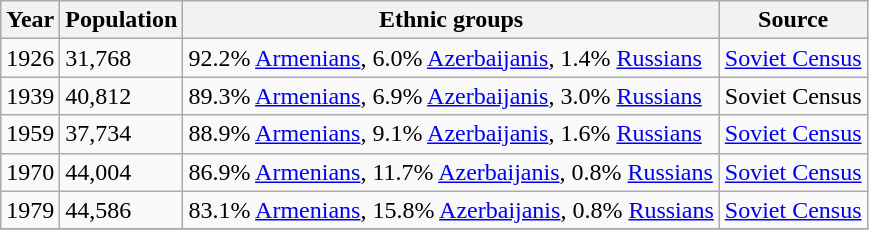<table class="wikitable">
<tr>
<th>Year</th>
<th>Population</th>
<th>Ethnic groups</th>
<th>Source</th>
</tr>
<tr>
<td>1926</td>
<td>31,768</td>
<td>92.2% <a href='#'>Armenians</a>, 6.0% <a href='#'>Azerbaijanis</a>, 1.4% <a href='#'>Russians</a></td>
<td><a href='#'>Soviet Census</a></td>
</tr>
<tr>
<td>1939</td>
<td>40,812</td>
<td>89.3% <a href='#'>Armenians</a>, 6.9% <a href='#'>Azerbaijanis</a>, 3.0% <a href='#'>Russians</a></td>
<td>Soviet Census</td>
</tr>
<tr>
<td>1959</td>
<td>37,734</td>
<td>88.9% <a href='#'>Armenians</a>, 9.1% <a href='#'>Azerbaijanis</a>, 1.6% <a href='#'>Russians</a></td>
<td><a href='#'>Soviet Census</a></td>
</tr>
<tr>
<td>1970</td>
<td>44,004</td>
<td>86.9% <a href='#'>Armenians</a>, 11.7% <a href='#'>Azerbaijanis</a>, 0.8% <a href='#'>Russians</a></td>
<td><a href='#'>Soviet Census</a></td>
</tr>
<tr>
<td>1979</td>
<td>44,586</td>
<td>83.1% <a href='#'>Armenians</a>, 15.8% <a href='#'>Azerbaijanis</a>, 0.8% <a href='#'>Russians</a></td>
<td><a href='#'>Soviet Census</a></td>
</tr>
<tr>
</tr>
</table>
